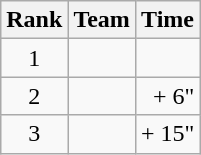<table class="wikitable">
<tr>
<th scope="col">Rank</th>
<th scope="col">Team</th>
<th scope="col">Time</th>
</tr>
<tr>
<td style="text-align:center;">1</td>
<td></td>
<td style="text-align:right;"></td>
</tr>
<tr>
<td style="text-align:center;">2</td>
<td></td>
<td style="text-align:right;">+ 6"</td>
</tr>
<tr>
<td style="text-align:center;">3</td>
<td></td>
<td style="text-align:right;">+ 15"</td>
</tr>
</table>
